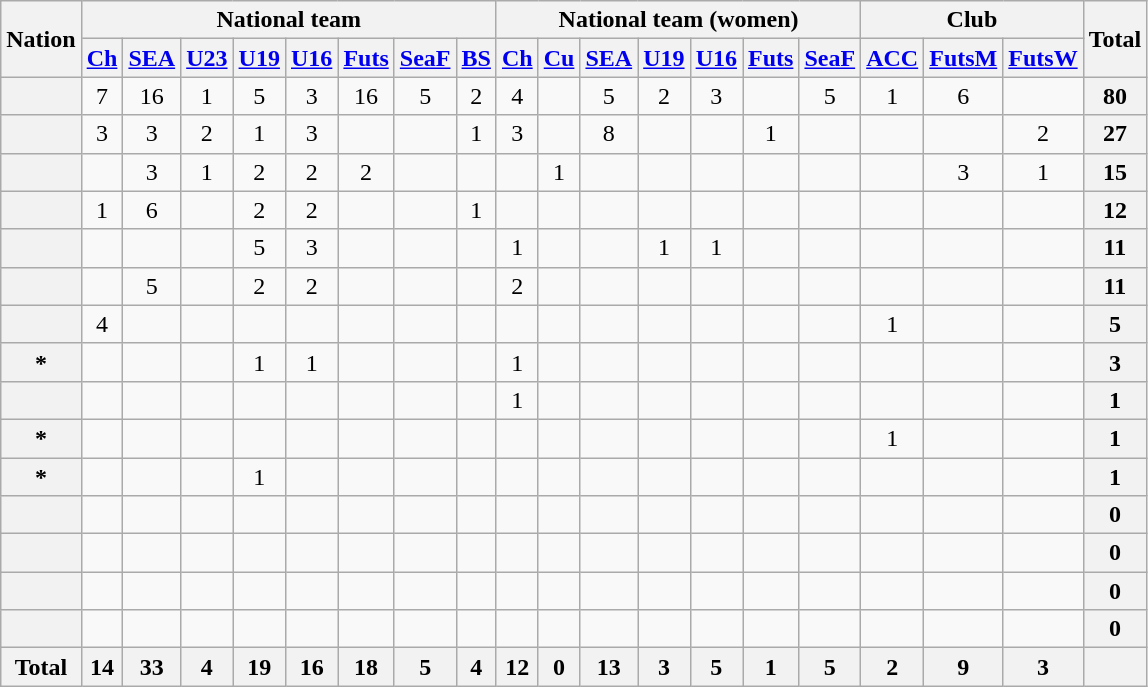<table class="wikitable" style="text-align:center">
<tr>
<th rowspan=2>Nation</th>
<th colspan=8>National team</th>
<th colspan=7>National team (women)</th>
<th colspan=3>Club</th>
<th rowspan=2>Total</th>
</tr>
<tr>
<th><a href='#'>Ch</a></th>
<th><a href='#'>SEA</a></th>
<th><a href='#'>U23</a></th>
<th><a href='#'>U19</a></th>
<th><a href='#'>U16</a></th>
<th><a href='#'>Futs</a></th>
<th><a href='#'>SeaF</a></th>
<th><a href='#'>BS</a></th>
<th><a href='#'>Ch</a></th>
<th><a href='#'>Cu</a></th>
<th><a href='#'>SEA</a></th>
<th><a href='#'>U19</a></th>
<th><a href='#'>U16</a></th>
<th><a href='#'>Futs</a></th>
<th><a href='#'>SeaF</a></th>
<th><a href='#'>ACC</a></th>
<th><a href='#'>FutsM</a></th>
<th><a href='#'>FutsW</a></th>
</tr>
<tr>
<th></th>
<td>7</td>
<td>16</td>
<td>1</td>
<td>5</td>
<td>3</td>
<td>16</td>
<td>5</td>
<td>2</td>
<td>4</td>
<td></td>
<td>5</td>
<td>2</td>
<td>3</td>
<td></td>
<td>5</td>
<td>1</td>
<td>6</td>
<td></td>
<th>80</th>
</tr>
<tr>
<th></th>
<td>3</td>
<td>3</td>
<td>2</td>
<td>1</td>
<td>3</td>
<td></td>
<td></td>
<td>1</td>
<td>3</td>
<td></td>
<td>8</td>
<td></td>
<td></td>
<td>1</td>
<td></td>
<td></td>
<td></td>
<td>2</td>
<th>27</th>
</tr>
<tr>
<th></th>
<td></td>
<td>3</td>
<td>1</td>
<td>2</td>
<td>2</td>
<td>2</td>
<td></td>
<td></td>
<td></td>
<td>1</td>
<td></td>
<td></td>
<td></td>
<td></td>
<td></td>
<td></td>
<td>3</td>
<td>1</td>
<th>15</th>
</tr>
<tr>
<th></th>
<td>1</td>
<td>6</td>
<td></td>
<td>2</td>
<td>2</td>
<td></td>
<td></td>
<td>1</td>
<td></td>
<td></td>
<td></td>
<td></td>
<td></td>
<td></td>
<td></td>
<td></td>
<td></td>
<td></td>
<th>12</th>
</tr>
<tr>
<th></th>
<td></td>
<td></td>
<td></td>
<td>5</td>
<td>3</td>
<td></td>
<td></td>
<td></td>
<td>1</td>
<td></td>
<td></td>
<td>1</td>
<td>1</td>
<td></td>
<td></td>
<td></td>
<td></td>
<td></td>
<th>11</th>
</tr>
<tr>
<th></th>
<td></td>
<td>5</td>
<td></td>
<td>2</td>
<td>2</td>
<td></td>
<td></td>
<td></td>
<td>2</td>
<td></td>
<td></td>
<td></td>
<td></td>
<td></td>
<td></td>
<td></td>
<td></td>
<td></td>
<th>11</th>
</tr>
<tr>
<th></th>
<td>4</td>
<td></td>
<td></td>
<td></td>
<td></td>
<td></td>
<td></td>
<td></td>
<td></td>
<td></td>
<td></td>
<td></td>
<td></td>
<td></td>
<td></td>
<td>1</td>
<td></td>
<td></td>
<th>5</th>
</tr>
<tr>
<th>*</th>
<td></td>
<td></td>
<td></td>
<td>1</td>
<td>1</td>
<td></td>
<td></td>
<td></td>
<td>1</td>
<td></td>
<td></td>
<td></td>
<td></td>
<td></td>
<td></td>
<td></td>
<td></td>
<td></td>
<th>3</th>
</tr>
<tr>
<th></th>
<td></td>
<td></td>
<td></td>
<td></td>
<td></td>
<td></td>
<td></td>
<td></td>
<td>1</td>
<td></td>
<td></td>
<td></td>
<td></td>
<td></td>
<td></td>
<td></td>
<td></td>
<td></td>
<th>1</th>
</tr>
<tr>
<th>*</th>
<td></td>
<td></td>
<td></td>
<td></td>
<td></td>
<td></td>
<td></td>
<td></td>
<td></td>
<td></td>
<td></td>
<td></td>
<td></td>
<td></td>
<td></td>
<td>1</td>
<td></td>
<td></td>
<th>1</th>
</tr>
<tr>
<th>*</th>
<td></td>
<td></td>
<td></td>
<td>1</td>
<td></td>
<td></td>
<td></td>
<td></td>
<td></td>
<td></td>
<td></td>
<td></td>
<td></td>
<td></td>
<td></td>
<td></td>
<td></td>
<td></td>
<th>1</th>
</tr>
<tr>
<th></th>
<td></td>
<td></td>
<td></td>
<td></td>
<td></td>
<td></td>
<td></td>
<td></td>
<td></td>
<td></td>
<td></td>
<td></td>
<td></td>
<td></td>
<td></td>
<td></td>
<td></td>
<td></td>
<th>0</th>
</tr>
<tr>
<th></th>
<td></td>
<td></td>
<td></td>
<td></td>
<td></td>
<td></td>
<td></td>
<td></td>
<td></td>
<td></td>
<td></td>
<td></td>
<td></td>
<td></td>
<td></td>
<td></td>
<td></td>
<td></td>
<th>0</th>
</tr>
<tr>
<th></th>
<td></td>
<td></td>
<td></td>
<td></td>
<td></td>
<td></td>
<td></td>
<td></td>
<td></td>
<td></td>
<td></td>
<td></td>
<td></td>
<td></td>
<td></td>
<td></td>
<td></td>
<td></td>
<th>0</th>
</tr>
<tr>
<th></th>
<td></td>
<td></td>
<td></td>
<td></td>
<td></td>
<td></td>
<td></td>
<td></td>
<td></td>
<td></td>
<td></td>
<td></td>
<td></td>
<td></td>
<td></td>
<td></td>
<td></td>
<td></td>
<th>0</th>
</tr>
<tr>
<th>Total</th>
<th>14</th>
<th>33</th>
<th>4</th>
<th>19</th>
<th>16</th>
<th>18</th>
<th>5</th>
<th>4</th>
<th>12</th>
<th>0</th>
<th>13</th>
<th>3</th>
<th>5</th>
<th>1</th>
<th>5</th>
<th>2</th>
<th>9</th>
<th>3</th>
<th></th>
</tr>
</table>
